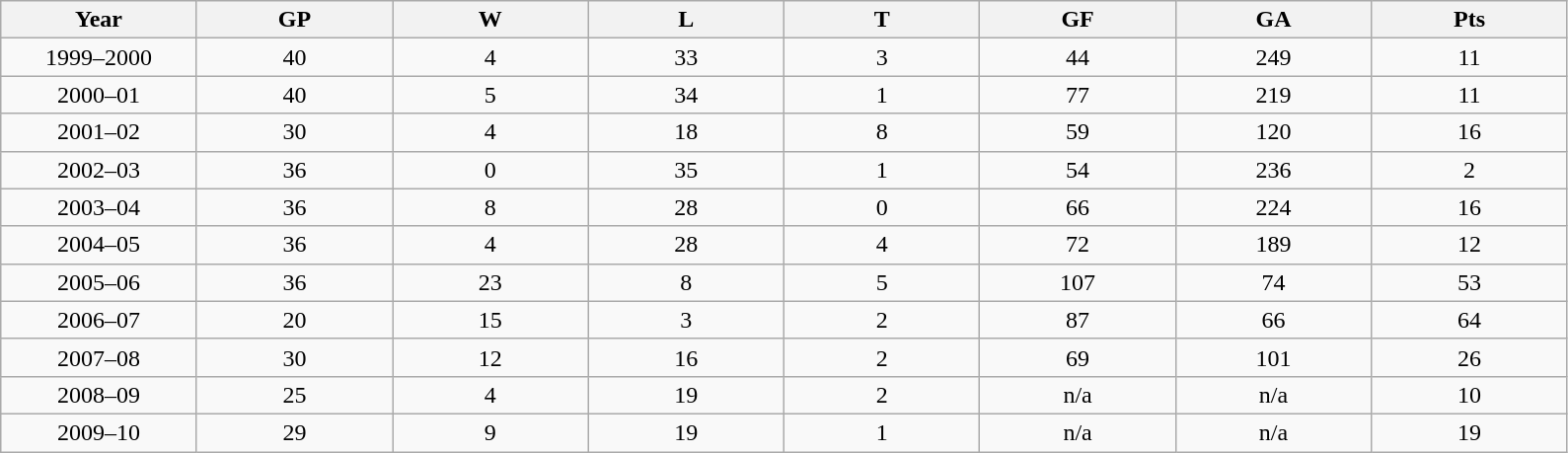<table class="wikitable sortable" style="text-align:center">
<tr>
<th width="7.5%">Year</th>
<th width="7.5%" title="Games played" class="unsortable">GP</th>
<th width="7.5%" title="Wins">W</th>
<th width="7.5%" title="Losses">L</th>
<th width="7.5%" title="Ties">T</th>
<th width="7.5%" title="Goals for">GF</th>
<th width="7.5%" title="Goals against">GA</th>
<th width="7.5%" title="Points">Pts</th>
</tr>
<tr>
<td>1999–2000</td>
<td>40</td>
<td>4</td>
<td>33</td>
<td>3</td>
<td>44</td>
<td>249</td>
<td>11</td>
</tr>
<tr>
<td>2000–01</td>
<td>40</td>
<td>5</td>
<td>34</td>
<td>1</td>
<td>77</td>
<td>219</td>
<td>11</td>
</tr>
<tr>
<td>2001–02</td>
<td>30</td>
<td>4</td>
<td>18</td>
<td>8</td>
<td>59</td>
<td>120</td>
<td>16</td>
</tr>
<tr>
<td>2002–03</td>
<td>36</td>
<td>0</td>
<td>35</td>
<td>1</td>
<td>54</td>
<td>236</td>
<td>2</td>
</tr>
<tr>
<td>2003–04</td>
<td>36</td>
<td>8</td>
<td>28</td>
<td>0</td>
<td>66</td>
<td>224</td>
<td>16</td>
</tr>
<tr>
<td>2004–05</td>
<td>36</td>
<td>4</td>
<td>28</td>
<td>4</td>
<td>72</td>
<td>189</td>
<td>12</td>
</tr>
<tr>
<td>2005–06</td>
<td>36</td>
<td>23</td>
<td>8</td>
<td>5</td>
<td>107</td>
<td>74</td>
<td>53</td>
</tr>
<tr>
<td>2006–07</td>
<td>20</td>
<td>15</td>
<td>3</td>
<td>2</td>
<td>87</td>
<td>66</td>
<td>64</td>
</tr>
<tr>
<td>2007–08</td>
<td>30</td>
<td>12</td>
<td>16</td>
<td>2</td>
<td>69</td>
<td>101</td>
<td>26</td>
</tr>
<tr>
<td>2008–09</td>
<td>25</td>
<td>4</td>
<td>19</td>
<td>2</td>
<td>n/a</td>
<td>n/a</td>
<td>10</td>
</tr>
<tr>
<td>2009–10</td>
<td>29</td>
<td>9</td>
<td>19</td>
<td>1</td>
<td>n/a</td>
<td>n/a</td>
<td>19</td>
</tr>
</table>
